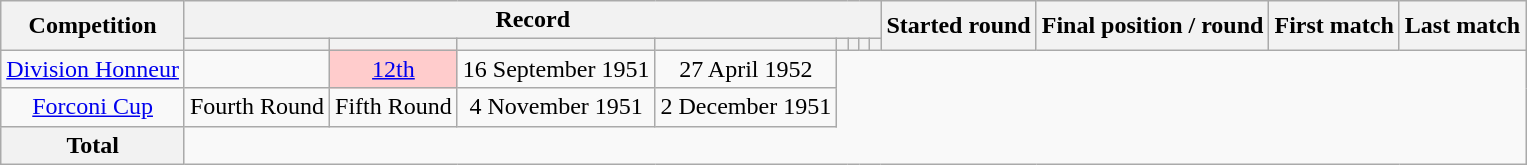<table class="wikitable" style="text-align: center">
<tr>
<th rowspan=2>Competition</th>
<th colspan=8>Record</th>
<th rowspan=2>Started round</th>
<th rowspan=2>Final position / round</th>
<th rowspan=2>First match</th>
<th rowspan=2>Last match</th>
</tr>
<tr>
<th></th>
<th></th>
<th></th>
<th></th>
<th></th>
<th></th>
<th></th>
<th></th>
</tr>
<tr>
<td><a href='#'>Division Honneur</a><br></td>
<td></td>
<td style="background:#FFCCCC;"><a href='#'>12th</a></td>
<td>16 September 1951</td>
<td>27 April 1952</td>
</tr>
<tr>
<td><a href='#'>Forconi Cup</a><br></td>
<td>Fourth Round</td>
<td>Fifth Round</td>
<td>4 November 1951</td>
<td>2 December 1951</td>
</tr>
<tr>
<th>Total<br></th>
</tr>
</table>
